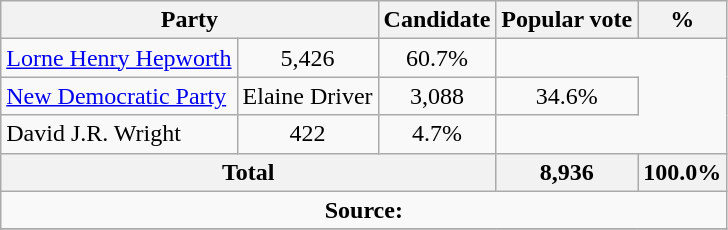<table class="wikitable">
<tr>
<th colspan="2">Party</th>
<th>Candidate</th>
<th>Popular vote</th>
<th>%</th>
</tr>
<tr>
<td> <a href='#'>Lorne Henry Hepworth</a></td>
<td align=center>5,426</td>
<td align=center>60.7%</td>
</tr>
<tr>
<td><a href='#'>New Democratic Party</a></td>
<td>Elaine Driver</td>
<td align=center>3,088</td>
<td align=center>34.6%</td>
</tr>
<tr>
<td>David J.R. Wright</td>
<td align=center>422</td>
<td align=center>4.7%</td>
</tr>
<tr>
<th colspan=3>Total</th>
<th>8,936</th>
<th>100.0%</th>
</tr>
<tr>
<td align="center" colspan=5><strong>Source:</strong> </td>
</tr>
<tr>
</tr>
</table>
